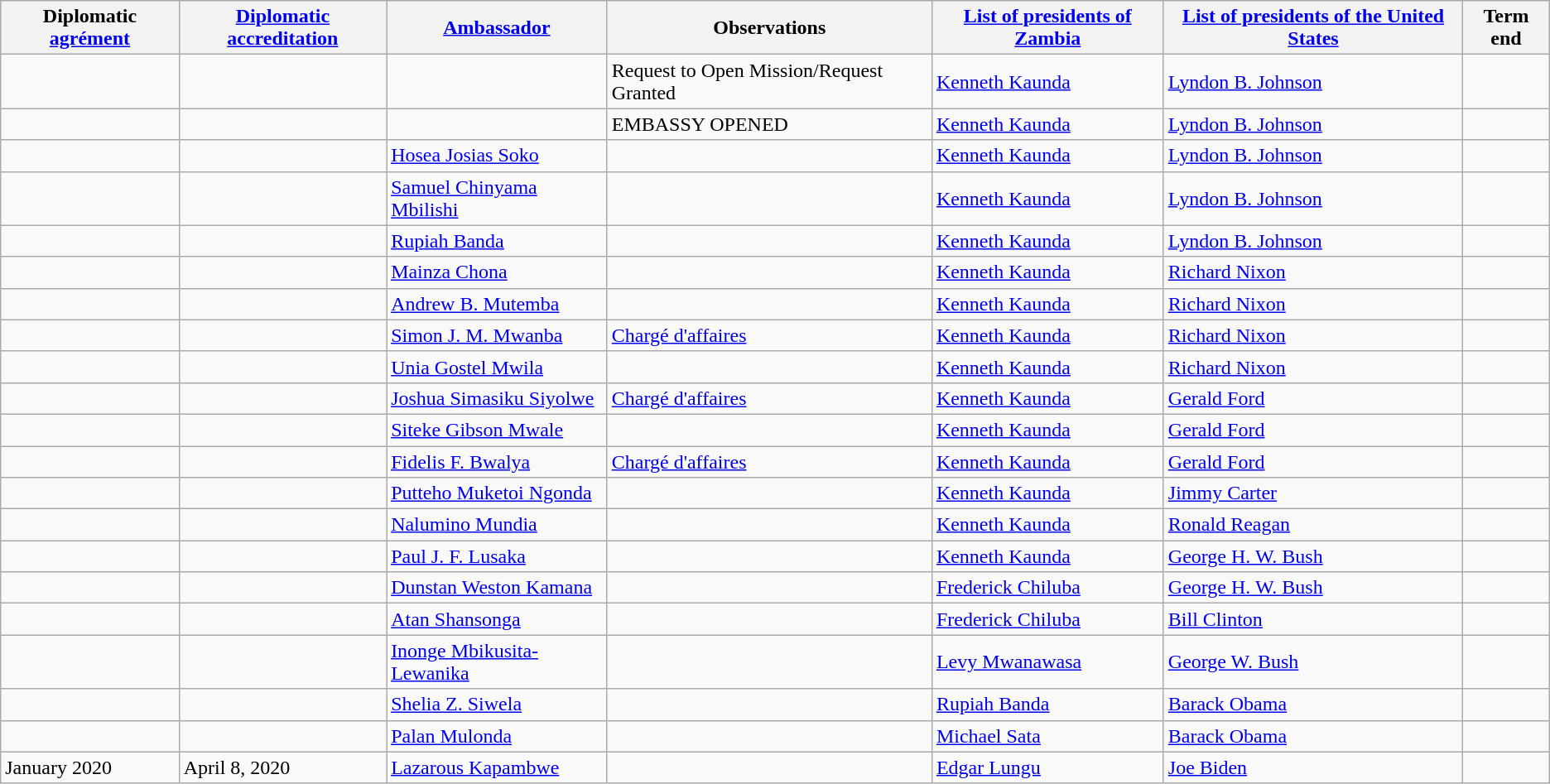<table class="wikitable sortable">
<tr>
<th>Diplomatic <a href='#'>agrément</a></th>
<th><a href='#'>Diplomatic accreditation</a></th>
<th><a href='#'>Ambassador</a></th>
<th>Observations</th>
<th><a href='#'>List of presidents of Zambia</a></th>
<th><a href='#'>List of presidents of the United States</a></th>
<th>Term end</th>
</tr>
<tr>
<td></td>
<td></td>
<td></td>
<td>Request to Open Mission/Request Granted</td>
<td><a href='#'>Kenneth Kaunda</a></td>
<td><a href='#'>Lyndon B. Johnson</a></td>
<td></td>
</tr>
<tr>
<td></td>
<td></td>
<td></td>
<td>EMBASSY OPENED</td>
<td><a href='#'>Kenneth Kaunda</a></td>
<td><a href='#'>Lyndon B. Johnson</a></td>
<td></td>
</tr>
<tr>
<td></td>
<td></td>
<td><a href='#'>Hosea Josias Soko</a></td>
<td></td>
<td><a href='#'>Kenneth Kaunda</a></td>
<td><a href='#'>Lyndon B. Johnson</a></td>
<td></td>
</tr>
<tr>
<td></td>
<td></td>
<td><a href='#'>Samuel Chinyama Mbilishi</a></td>
<td></td>
<td><a href='#'>Kenneth Kaunda</a></td>
<td><a href='#'>Lyndon B. Johnson</a></td>
<td></td>
</tr>
<tr>
<td></td>
<td></td>
<td><a href='#'>Rupiah Banda</a></td>
<td></td>
<td><a href='#'>Kenneth Kaunda</a></td>
<td><a href='#'>Lyndon B. Johnson</a></td>
<td></td>
</tr>
<tr>
<td></td>
<td></td>
<td><a href='#'>Mainza Chona</a></td>
<td></td>
<td><a href='#'>Kenneth Kaunda</a></td>
<td><a href='#'>Richard Nixon</a></td>
<td></td>
</tr>
<tr>
<td></td>
<td></td>
<td><a href='#'>Andrew B. Mutemba</a></td>
<td></td>
<td><a href='#'>Kenneth Kaunda</a></td>
<td><a href='#'>Richard Nixon</a></td>
<td></td>
</tr>
<tr>
<td></td>
<td></td>
<td><a href='#'>Simon J. M. Mwanba</a></td>
<td><a href='#'>Chargé d'affaires</a></td>
<td><a href='#'>Kenneth Kaunda</a></td>
<td><a href='#'>Richard Nixon</a></td>
<td></td>
</tr>
<tr>
<td></td>
<td></td>
<td><a href='#'>Unia Gostel Mwila</a></td>
<td></td>
<td><a href='#'>Kenneth Kaunda</a></td>
<td><a href='#'>Richard Nixon</a></td>
<td></td>
</tr>
<tr>
<td></td>
<td></td>
<td><a href='#'>Joshua Simasiku Siyolwe</a></td>
<td><a href='#'>Chargé d'affaires</a></td>
<td><a href='#'>Kenneth Kaunda</a></td>
<td><a href='#'>Gerald Ford</a></td>
<td></td>
</tr>
<tr>
<td></td>
<td></td>
<td><a href='#'>Siteke Gibson Mwale</a></td>
<td></td>
<td><a href='#'>Kenneth Kaunda</a></td>
<td><a href='#'>Gerald Ford</a></td>
<td></td>
</tr>
<tr>
<td></td>
<td></td>
<td><a href='#'>Fidelis F. Bwalya</a></td>
<td><a href='#'>Chargé d'affaires</a></td>
<td><a href='#'>Kenneth Kaunda</a></td>
<td><a href='#'>Gerald Ford</a></td>
<td></td>
</tr>
<tr>
<td></td>
<td></td>
<td><a href='#'>Putteho Muketoi Ngonda</a></td>
<td></td>
<td><a href='#'>Kenneth Kaunda</a></td>
<td><a href='#'>Jimmy Carter</a></td>
<td></td>
</tr>
<tr>
<td></td>
<td></td>
<td><a href='#'>Nalumino Mundia</a></td>
<td></td>
<td><a href='#'>Kenneth Kaunda</a></td>
<td><a href='#'>Ronald Reagan</a></td>
<td></td>
</tr>
<tr>
<td></td>
<td></td>
<td><a href='#'>Paul J. F. Lusaka</a></td>
<td></td>
<td><a href='#'>Kenneth Kaunda</a></td>
<td><a href='#'>George H. W. Bush</a></td>
<td></td>
</tr>
<tr>
<td></td>
<td></td>
<td><a href='#'>Dunstan Weston Kamana</a></td>
<td></td>
<td><a href='#'>Frederick Chiluba</a></td>
<td><a href='#'>George H. W. Bush</a></td>
<td></td>
</tr>
<tr>
<td></td>
<td></td>
<td><a href='#'>Atan Shansonga</a></td>
<td></td>
<td><a href='#'>Frederick Chiluba</a></td>
<td><a href='#'>Bill Clinton</a></td>
<td></td>
</tr>
<tr>
<td></td>
<td></td>
<td><a href='#'>Inonge Mbikusita-Lewanika</a></td>
<td></td>
<td><a href='#'>Levy Mwanawasa</a></td>
<td><a href='#'>George W. Bush</a></td>
<td></td>
</tr>
<tr>
<td></td>
<td></td>
<td><a href='#'>Shelia Z. Siwela</a></td>
<td></td>
<td><a href='#'>Rupiah Banda</a></td>
<td><a href='#'>Barack Obama</a></td>
<td></td>
</tr>
<tr>
<td></td>
<td></td>
<td><a href='#'>Palan Mulonda</a></td>
<td></td>
<td><a href='#'>Michael Sata</a></td>
<td><a href='#'>Barack Obama</a></td>
<td></td>
</tr>
<tr>
<td>January 2020</td>
<td>April 8, 2020</td>
<td><a href='#'>Lazarous Kapambwe</a></td>
<td></td>
<td><a href='#'>Edgar Lungu</a></td>
<td><a href='#'>Joe Biden</a></td>
<td></td>
</tr>
</table>
